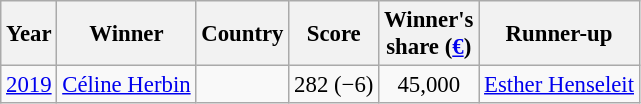<table class=wikitable style="font-size:95%">
<tr>
<th>Year</th>
<th>Winner</th>
<th>Country</th>
<th>Score</th>
<th>Winner's<br>share (<a href='#'>€</a>)</th>
<th>Runner-up</th>
</tr>
<tr>
<td align=center><a href='#'>2019</a></td>
<td><a href='#'>Céline Herbin</a></td>
<td></td>
<td align=center>282 (−6)</td>
<td align=center>45,000</td>
<td> <a href='#'>Esther Henseleit</a></td>
</tr>
</table>
